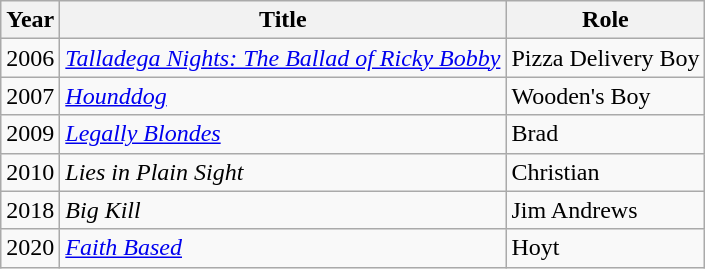<table class="wikitable">
<tr>
<th>Year</th>
<th>Title</th>
<th>Role</th>
</tr>
<tr>
<td>2006</td>
<td><em><a href='#'>Talladega Nights: The Ballad of Ricky Bobby</a></em></td>
<td>Pizza Delivery Boy</td>
</tr>
<tr>
<td>2007</td>
<td><em><a href='#'>Hounddog</a></em></td>
<td>Wooden's Boy</td>
</tr>
<tr>
<td>2009</td>
<td><em><a href='#'>Legally Blondes</a></em></td>
<td>Brad</td>
</tr>
<tr>
<td>2010</td>
<td><em>Lies in Plain Sight</em></td>
<td>Christian</td>
</tr>
<tr>
<td>2018</td>
<td><em>Big Kill</em></td>
<td>Jim Andrews</td>
</tr>
<tr>
<td>2020</td>
<td><em><a href='#'>Faith Based</a></em></td>
<td>Hoyt</td>
</tr>
</table>
